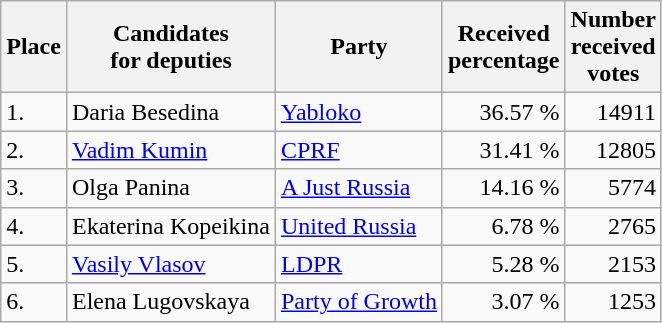<table class="wikitable">
<tr>
<th>Place</th>
<th>Candidates <br>for deputies</th>
<th>Party</th>
<th>Received <br>percentage</th>
<th>Number <br>received <br>votes</th>
</tr>
<tr>
<td>1.</td>
<td>Daria Besedina</td>
<td><a href='#'>Yabloko</a></td>
<td align=right>36.57 %</td>
<td align=right>14911</td>
</tr>
<tr>
<td>2.</td>
<td><a href='#'>Vadim Kumin</a></td>
<td><a href='#'>CPRF</a></td>
<td align=right>31.41 %</td>
<td align=right>12805</td>
</tr>
<tr>
<td>3.</td>
<td>Olga Panina</td>
<td><a href='#'>A Just Russia</a></td>
<td align=right>14.16 %</td>
<td align=right>5774</td>
</tr>
<tr>
<td>4.</td>
<td>Ekaterina Kopeikina</td>
<td><a href='#'>United Russia</a></td>
<td align=right>6.78 %</td>
<td align=right>2765</td>
</tr>
<tr>
<td>5.</td>
<td><a href='#'>Vasily Vlasov</a></td>
<td><a href='#'>LDPR</a></td>
<td align=right>5.28 %</td>
<td align=right>2153</td>
</tr>
<tr>
<td>6.</td>
<td>Elena Lugovskaya</td>
<td><a href='#'>Party of Growth</a></td>
<td align=right>3.07 %</td>
<td align=right>1253</td>
</tr>
</table>
